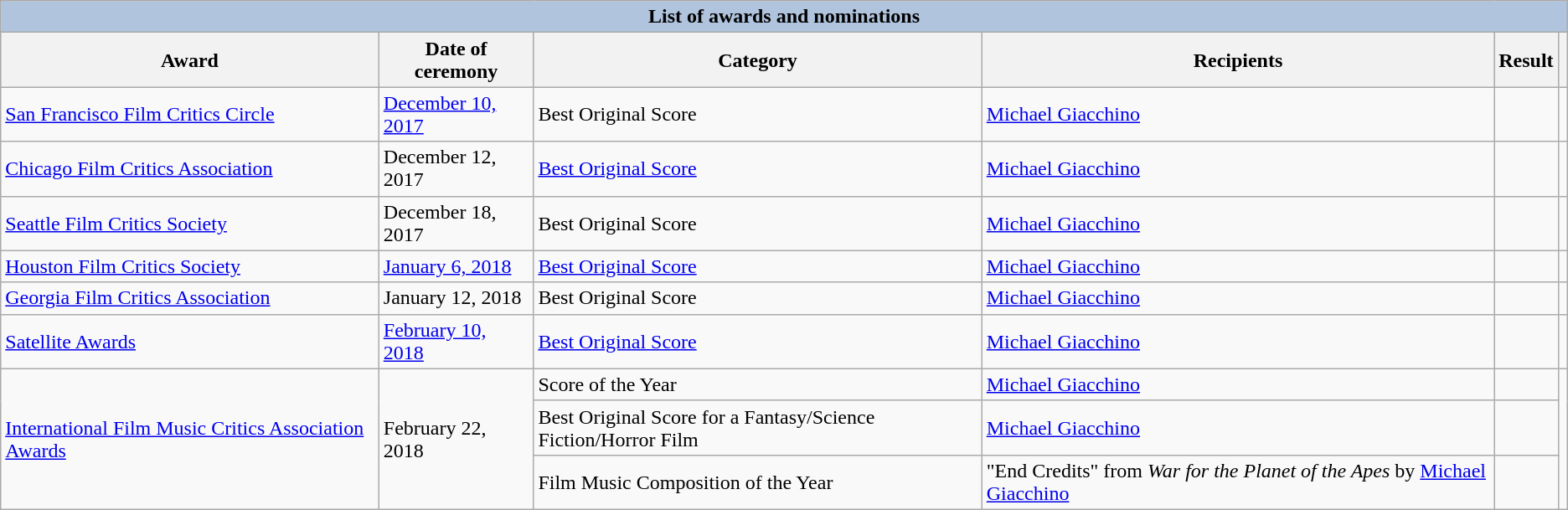<table class="wikitable">
<tr>
<th colspan="6" style="background: LightSteelBlue;">List of awards and nominations</th>
</tr>
<tr style="background:#ccc; text-align:center;">
<th scope="col">Award</th>
<th scope="col">Date of ceremony</th>
<th scope="col">Category</th>
<th scope="col">Recipients</th>
<th scope="col">Result</th>
<th scope="col" class="unsortable"></th>
</tr>
<tr>
<td><a href='#'>San Francisco Film Critics Circle</a></td>
<td><a href='#'>December 10, 2017</a></td>
<td>Best Original Score</td>
<td><a href='#'>Michael Giacchino</a></td>
<td></td>
<td style="text-align:center;"></td>
</tr>
<tr>
<td><a href='#'>Chicago Film Critics Association</a></td>
<td>December 12, 2017</td>
<td><a href='#'>Best Original Score</a></td>
<td><a href='#'>Michael Giacchino</a></td>
<td></td>
<td style="text-align:center;"></td>
</tr>
<tr>
<td><a href='#'>Seattle Film Critics Society</a></td>
<td>December 18, 2017</td>
<td>Best Original Score</td>
<td><a href='#'>Michael Giacchino</a></td>
<td></td>
<td style="text-align:center;"></td>
</tr>
<tr>
<td><a href='#'>Houston Film Critics Society</a></td>
<td><a href='#'>January 6, 2018</a></td>
<td><a href='#'>Best Original Score</a></td>
<td><a href='#'>Michael Giacchino</a></td>
<td></td>
<td style="text-align:center;"></td>
</tr>
<tr>
<td><a href='#'>Georgia Film Critics Association</a></td>
<td>January 12, 2018</td>
<td>Best Original Score</td>
<td><a href='#'>Michael Giacchino</a></td>
<td></td>
<td style="text-align:center;"></td>
</tr>
<tr>
<td><a href='#'>Satellite Awards</a></td>
<td><a href='#'>February 10, 2018</a></td>
<td><a href='#'>Best Original Score</a></td>
<td><a href='#'>Michael Giacchino</a></td>
<td></td>
<td style="text-align:center;"></td>
</tr>
<tr>
<td rowspan="3"><a href='#'>International Film Music Critics Association Awards</a></td>
<td rowspan="3">February 22, 2018</td>
<td>Score of the Year</td>
<td><a href='#'>Michael Giacchino</a></td>
<td></td>
<td rowspan="3" style="text-align:center;"></td>
</tr>
<tr>
<td>Best Original Score for a Fantasy/Science Fiction/Horror Film</td>
<td><a href='#'>Michael Giacchino</a></td>
<td></td>
</tr>
<tr>
<td>Film Music Composition of the Year</td>
<td>"End Credits" from <em>War for the Planet of the Apes</em> by <a href='#'>Michael Giacchino</a></td>
<td></td>
</tr>
</table>
